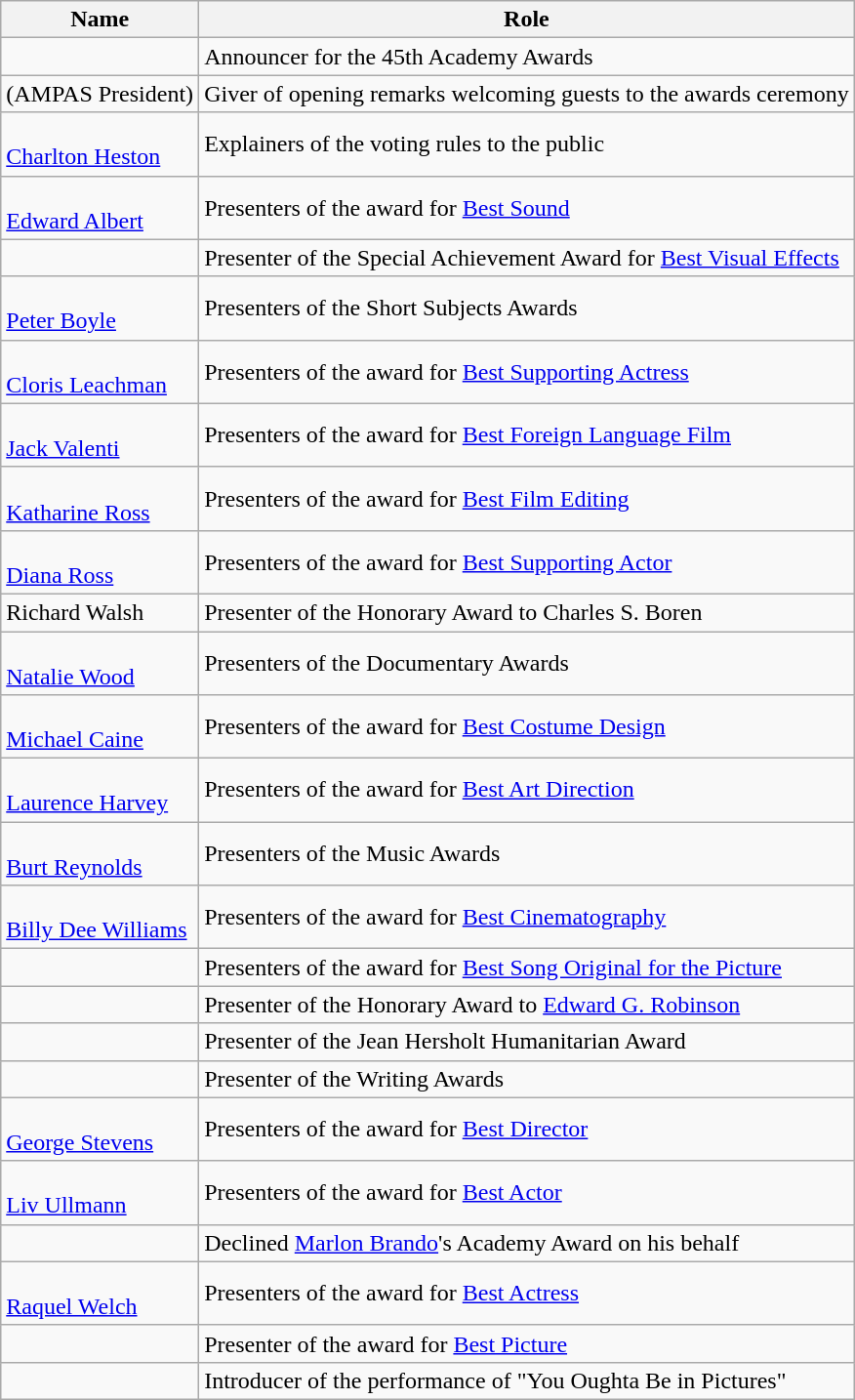<table class="wikitable sortable">
<tr>
<th>Name</th>
<th>Role</th>
</tr>
<tr>
<td></td>
<td>Announcer for the 45th Academy Awards</td>
</tr>
<tr>
<td> (AMPAS President)</td>
<td>Giver of opening remarks welcoming guests to the awards ceremony</td>
</tr>
<tr>
<td><br><a href='#'>Charlton Heston</a></td>
<td>Explainers of the voting rules to the public</td>
</tr>
<tr>
<td><br><a href='#'>Edward Albert</a></td>
<td>Presenters of the award for <a href='#'>Best Sound</a></td>
</tr>
<tr>
<td></td>
<td>Presenter of the Special Achievement Award for <a href='#'>Best Visual Effects</a></td>
</tr>
<tr>
<td><br><a href='#'>Peter Boyle</a></td>
<td>Presenters of the Short Subjects Awards</td>
</tr>
<tr>
<td><br><a href='#'>Cloris Leachman</a></td>
<td>Presenters of the award for <a href='#'>Best Supporting Actress</a></td>
</tr>
<tr>
<td><br><a href='#'>Jack Valenti</a></td>
<td>Presenters of the award for <a href='#'>Best Foreign Language Film</a></td>
</tr>
<tr>
<td><br><a href='#'>Katharine Ross</a></td>
<td>Presenters of the award for <a href='#'>Best Film Editing</a></td>
</tr>
<tr>
<td><br><a href='#'>Diana Ross</a></td>
<td>Presenters of the award for <a href='#'>Best Supporting Actor</a></td>
</tr>
<tr>
<td>Richard Walsh</td>
<td>Presenter of the Honorary Award to Charles S. Boren</td>
</tr>
<tr>
<td><br><a href='#'>Natalie Wood</a></td>
<td>Presenters of the Documentary Awards</td>
</tr>
<tr>
<td><br><a href='#'>Michael Caine</a></td>
<td>Presenters of the award for <a href='#'>Best Costume Design</a></td>
</tr>
<tr>
<td><br><a href='#'>Laurence Harvey</a></td>
<td>Presenters of the award for <a href='#'>Best Art Direction</a></td>
</tr>
<tr>
<td><br><a href='#'>Burt Reynolds</a></td>
<td>Presenters of the Music Awards</td>
</tr>
<tr>
<td><br><a href='#'>Billy Dee Williams</a></td>
<td>Presenters of the award for <a href='#'>Best Cinematography</a></td>
</tr>
<tr>
<td></td>
<td>Presenters of the award for <a href='#'>Best Song Original for the Picture</a></td>
</tr>
<tr>
<td></td>
<td>Presenter of the Honorary Award to <a href='#'>Edward G. Robinson</a></td>
</tr>
<tr>
<td></td>
<td>Presenter of the Jean Hersholt Humanitarian Award</td>
</tr>
<tr>
<td></td>
<td>Presenter of the Writing Awards</td>
</tr>
<tr>
<td><br><a href='#'>George Stevens</a></td>
<td>Presenters of the award for <a href='#'>Best Director</a></td>
</tr>
<tr>
<td><br><a href='#'>Liv Ullmann</a></td>
<td>Presenters of the award for <a href='#'>Best Actor</a></td>
</tr>
<tr>
<td></td>
<td>Declined <a href='#'>Marlon Brando</a>'s Academy Award on his behalf</td>
</tr>
<tr>
<td><br><a href='#'>Raquel Welch</a></td>
<td>Presenters of the award for <a href='#'>Best Actress</a></td>
</tr>
<tr>
<td></td>
<td>Presenter of the award for <a href='#'>Best Picture</a></td>
</tr>
<tr>
<td></td>
<td>Introducer of the performance of "You Oughta Be in Pictures"</td>
</tr>
</table>
